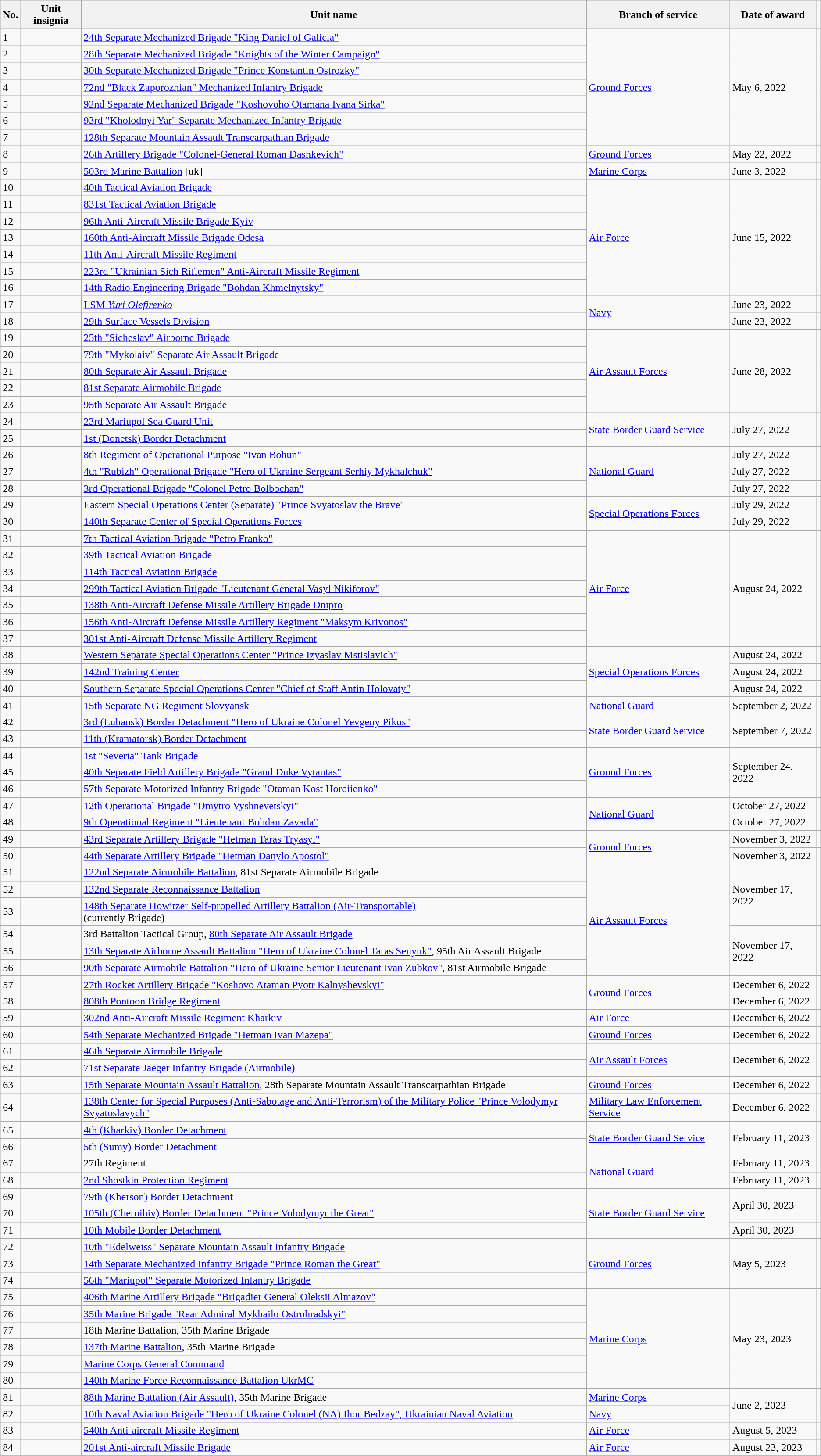<table class="wikitable">
<tr>
<th>No.</th>
<th>Unit insignia</th>
<th>Unit name</th>
<th>Branch of service</th>
<th>Date of award</th>
</tr>
<tr>
<td>1</td>
<td></td>
<td><a href='#'>24th Separate Mechanized Brigade "King Daniel of Galicia"</a></td>
<td rowspan="7"> <a href='#'>Ground Forces</a></td>
<td rowspan="7">May 6, 2022</td>
<td rowspan="7"></td>
</tr>
<tr>
<td>2</td>
<td></td>
<td><a href='#'>28th Separate Mechanized Brigade "Knights of the Winter Campaign"</a></td>
</tr>
<tr>
<td>3</td>
<td></td>
<td><a href='#'>30th Separate Mechanized Brigade "Prince Konstantin Ostrozky"</a></td>
</tr>
<tr>
<td>4</td>
<td></td>
<td><a href='#'>72nd "Black Zaporozhian" Mechanized Infantry Brigade</a></td>
</tr>
<tr>
<td>5</td>
<td></td>
<td><a href='#'>92nd Separate Mechanized Brigade "Koshovoho Otamana Ivana Sirka"</a></td>
</tr>
<tr>
<td>6</td>
<td></td>
<td><a href='#'>93rd "Kholodnyi Yar" Separate Mechanized Infantry Brigade</a></td>
</tr>
<tr>
<td>7</td>
<td></td>
<td><a href='#'>128th Separate Mountain Assault Transcarpathian Brigade</a></td>
</tr>
<tr>
<td>8</td>
<td></td>
<td><a href='#'>26th Artillery Brigade "Colonel-General Roman Dashkevich"</a></td>
<td> <a href='#'>Ground Forces</a></td>
<td>May 22, 2022</td>
<td></td>
</tr>
<tr>
<td>9</td>
<td></td>
<td><a href='#'>503rd Marine Battalion</a> [uk]</td>
<td> <a href='#'>Marine Corps</a></td>
<td>June 3, 2022</td>
<td></td>
</tr>
<tr>
<td>10</td>
<td></td>
<td><a href='#'>40th Tactical Aviation Brigade</a></td>
<td rowspan="7"> <a href='#'>Air Force</a></td>
<td rowspan="7">June 15, 2022</td>
<td rowspan="7"></td>
</tr>
<tr>
<td>11</td>
<td></td>
<td><a href='#'>831st Tactical Aviation Brigade</a></td>
</tr>
<tr>
<td>12</td>
<td></td>
<td><a href='#'>96th Anti-Aircraft Missile Brigade Kyiv</a></td>
</tr>
<tr>
<td>13</td>
<td></td>
<td><a href='#'>160th Anti-Aircraft Missile Brigade Odesa</a></td>
</tr>
<tr>
<td>14</td>
<td></td>
<td><a href='#'>11th Anti-Aircraft Missile Regiment</a></td>
</tr>
<tr>
<td>15</td>
<td></td>
<td><a href='#'>223rd "Ukrainian Sich Riflemen" Anti-Aircraft Missile Regiment</a></td>
</tr>
<tr>
<td>16</td>
<td></td>
<td><a href='#'>14th Radio Engineering Brigade "Bohdan Khmelnytsky"</a></td>
</tr>
<tr>
<td>17</td>
<td></td>
<td><a href='#'>LSM <em>Yuri Olefirenko</em></a></td>
<td rowspan="2"> <a href='#'>Navy</a></td>
<td>June 23, 2022</td>
<td></td>
</tr>
<tr>
<td>18</td>
<td></td>
<td><a href='#'>29th Surface Vessels Division</a></td>
<td>June 23, 2022</td>
<td></td>
</tr>
<tr>
<td>19</td>
<td></td>
<td><a href='#'>25th "Sicheslav" Airborne Brigade</a></td>
<td rowspan="5"> <a href='#'>Air Assault Forces</a></td>
<td rowspan="5">June 28, 2022</td>
<td rowspan="5"></td>
</tr>
<tr>
<td>20</td>
<td></td>
<td><a href='#'>79th "Mykolaiv" Separate Air Assault Brigade</a></td>
</tr>
<tr>
<td>21</td>
<td></td>
<td><a href='#'>80th Separate Air Assault Brigade</a></td>
</tr>
<tr>
<td>22</td>
<td></td>
<td><a href='#'>81st Separate Airmobile Brigade</a></td>
</tr>
<tr>
<td>23</td>
<td></td>
<td><a href='#'>95th Separate Air Assault Brigade</a></td>
</tr>
<tr>
<td>24</td>
<td></td>
<td><a href='#'>23rd Mariupol Sea Guard Unit</a></td>
<td rowspan="2"> <a href='#'>State Border Guard Service</a></td>
<td rowspan="2">July 27, 2022</td>
<td rowspan="2"></td>
</tr>
<tr>
<td>25</td>
<td></td>
<td><a href='#'>1st (Donetsk) Border Detachment</a></td>
</tr>
<tr>
<td>26</td>
<td></td>
<td><a href='#'>8th Regiment of Operational Purpose "Ivan Bohun"</a></td>
<td rowspan="3"> <a href='#'>National Guard</a></td>
<td>July 27, 2022</td>
<td></td>
</tr>
<tr>
<td>27</td>
<td></td>
<td><a href='#'>4th "Rubizh" Operational Brigade "Hero of Ukraine Sergeant Serhiy Mykhalchuk"</a></td>
<td>July 27, 2022</td>
<td></td>
</tr>
<tr>
<td>28</td>
<td></td>
<td><a href='#'>3rd Operational Brigade "Colonel Petro Bolbochan"</a></td>
<td>July 27, 2022</td>
<td></td>
</tr>
<tr>
<td>29</td>
<td></td>
<td><a href='#'>Eastern Special Operations Center (Separate) "Prince Svyatoslav the Brave"</a></td>
<td rowspan="2"> <a href='#'>Special Operations Forces</a></td>
<td>July 29, 2022</td>
<td></td>
</tr>
<tr>
<td>30</td>
<td></td>
<td><a href='#'>140th Separate Center of Special Operations Forces</a></td>
<td>July 29, 2022</td>
<td></td>
</tr>
<tr>
<td>31</td>
<td></td>
<td><a href='#'>7th Tactical Aviation Brigade "Petro Franko"</a></td>
<td rowspan="7"> <a href='#'>Air Force</a></td>
<td rowspan="7">August 24, 2022</td>
<td rowspan="7"></td>
</tr>
<tr>
<td>32</td>
<td></td>
<td><a href='#'>39th Tactical Aviation Brigade</a></td>
</tr>
<tr>
<td>33</td>
<td></td>
<td><a href='#'>114th Tactical Aviation Brigade</a></td>
</tr>
<tr>
<td>34</td>
<td></td>
<td><a href='#'>299th Tactical Aviation Brigade "Lieutenant General Vasyl Nikiforov"</a></td>
</tr>
<tr>
<td>35</td>
<td></td>
<td><a href='#'>138th Anti-Aircraft Defense Missile Artillery Brigade Dnipro</a></td>
</tr>
<tr>
<td>36</td>
<td></td>
<td><a href='#'>156th Anti-Aircraft Defense Missile Artillery Regiment "Maksym Krivonos"</a></td>
</tr>
<tr>
<td>37</td>
<td></td>
<td><a href='#'>301st Anti-Aircraft Defense Missile Artillery Regiment</a></td>
</tr>
<tr>
<td>38</td>
<td></td>
<td><a href='#'>Western Separate Special Operations Center "Prince Izyaslav Mstislavich"</a></td>
<td rowspan="3"> <a href='#'>Special Operations Forces</a></td>
<td>August 24, 2022</td>
<td></td>
</tr>
<tr>
<td>39</td>
<td></td>
<td><a href='#'>142nd Training Center</a></td>
<td>August 24, 2022</td>
<td></td>
</tr>
<tr>
<td>40</td>
<td></td>
<td><a href='#'>Southern Separate Special Operations Center "Chief of Staff Antin Holovaty"</a></td>
<td>August 24, 2022</td>
<td></td>
</tr>
<tr>
<td>41</td>
<td></td>
<td><a href='#'>15th Separate NG Regiment Slovyansk</a></td>
<td> <a href='#'>National Guard</a></td>
<td>September 2, 2022</td>
<td></td>
</tr>
<tr>
<td>42</td>
<td></td>
<td><a href='#'>3rd (Luhansk) Border Detachment "Hero of Ukraine Colonel Yevgeny Pikus"</a></td>
<td rowspan="2"> <a href='#'>State Border Guard Service</a></td>
<td rowspan="2">September 7, 2022</td>
<td rowspan="2"></td>
</tr>
<tr>
<td>43</td>
<td></td>
<td><a href='#'>11th (Kramatorsk) Border Detachment</a></td>
</tr>
<tr>
<td>44</td>
<td></td>
<td><a href='#'>1st "Severia" Tank Brigade</a></td>
<td rowspan="3"> <a href='#'>Ground Forces</a></td>
<td rowspan="3">September 24, 2022</td>
<td rowspan="3"></td>
</tr>
<tr>
<td>45</td>
<td></td>
<td><a href='#'>40th Separate Field Artillery Brigade "Grand Duke Vytautas"</a></td>
</tr>
<tr>
<td>46</td>
<td></td>
<td><a href='#'>57th Separate Motorized Infantry Brigade "Otaman Kost Hordiienko"</a></td>
</tr>
<tr>
<td>47</td>
<td></td>
<td><a href='#'>12th Operational Brigade "Dmytro Vyshnevetskyi"</a></td>
<td rowspan="2"> <a href='#'>National Guard</a></td>
<td>October 27, 2022</td>
<td></td>
</tr>
<tr>
<td>48</td>
<td></td>
<td><a href='#'>9th Operational Regiment "Lieutenant Bohdan Zavada"</a></td>
<td>October 27, 2022</td>
<td></td>
</tr>
<tr>
<td>49</td>
<td></td>
<td><a href='#'>43rd Separate Artillery Brigade "Hetman Taras Tryasyl"</a></td>
<td rowspan="2"> <a href='#'>Ground Forces</a></td>
<td>November 3, 2022</td>
<td></td>
</tr>
<tr>
<td>50</td>
<td></td>
<td><a href='#'>44th Separate Artillery Brigade "Hetman Danylo Apostol"</a></td>
<td>November 3, 2022</td>
<td></td>
</tr>
<tr>
<td>51</td>
<td></td>
<td><a href='#'>122nd Separate Airmobile Battalion</a>, 81st Separate Airmobile Brigade</td>
<td rowspan="6"> <a href='#'>Air Assault Forces</a></td>
<td rowspan="3">November 17, 2022</td>
<td rowspan="3"></td>
</tr>
<tr>
<td>52</td>
<td></td>
<td><a href='#'>132nd Separate Reconnaissance Battalion</a></td>
</tr>
<tr>
<td>53</td>
<td></td>
<td><a href='#'>148th Separate Howitzer Self-propelled Artillery Battalion (Air-Transportable)</a><br>(currently Brigade)</td>
</tr>
<tr>
<td>54</td>
<td></td>
<td>3rd Battalion Tactical Group, <a href='#'>80th Separate Air Assault Brigade</a></td>
<td rowspan="3">November 17, 2022</td>
<td rowspan="3"></td>
</tr>
<tr>
<td>55</td>
<td></td>
<td><a href='#'>13th Separate Airborne Assault Battalion "Hero of Ukraine Colonel Taras Senyuk"</a>, 95th Air Assault Brigade</td>
</tr>
<tr>
<td>56</td>
<td></td>
<td><a href='#'>90th Separate Airmobile Battalion "Hero of Ukraine Senior Lieutenant Ivan Zubkov"</a>, 81st Airmobile Brigade</td>
</tr>
<tr>
<td>57</td>
<td></td>
<td><a href='#'>27th Rocket Artillery Brigade "Koshovo Ataman Pyotr Kalnyshevskyi"</a></td>
<td rowspan="2"> <a href='#'>Ground Forces</a></td>
<td>December 6, 2022</td>
<td></td>
</tr>
<tr>
<td>58</td>
<td></td>
<td><a href='#'>808th Pontoon Bridge Regiment</a></td>
<td>December 6, 2022</td>
<td></td>
</tr>
<tr>
<td>59</td>
<td></td>
<td><a href='#'>302nd Anti-Aircraft Missile Regiment Kharkiv</a></td>
<td> <a href='#'>Air Force</a></td>
<td>December 6, 2022</td>
<td></td>
</tr>
<tr>
<td>60</td>
<td></td>
<td><a href='#'>54th Separate Mechanized Brigade "Hetman Ivan Mazepa"</a></td>
<td> <a href='#'>Ground Forces</a></td>
<td>December 6, 2022</td>
<td></td>
</tr>
<tr>
<td>61</td>
<td></td>
<td><a href='#'>46th Separate Airmobile Brigade</a></td>
<td rowspan="2"> <a href='#'>Air Assault Forces</a></td>
<td rowspan="2">December 6, 2022</td>
<td rowspan="2"></td>
</tr>
<tr>
<td>62</td>
<td></td>
<td><a href='#'>71st Separate Jaeger Infantry Brigade (Airmobile)</a></td>
</tr>
<tr>
<td>63</td>
<td></td>
<td><a href='#'>15th Separate Mountain Assault Battalion</a>, 28th Separate Mountain Assault Transcarpathian Brigade</td>
<td> <a href='#'>Ground Forces</a></td>
<td>December 6, 2022</td>
<td></td>
</tr>
<tr>
<td>64</td>
<td></td>
<td><a href='#'>138th Center for Special Purposes (Anti-Sabotage and Anti-Terrorism) of the Military Police "Prince Volodymyr Svyatoslavych"</a></td>
<td> <a href='#'>Military Law Enforcement Service</a></td>
<td>December 6, 2022</td>
<td></td>
</tr>
<tr>
<td>65</td>
<td></td>
<td><a href='#'>4th (Kharkiv) Border Detachment</a></td>
<td rowspan="2"> <a href='#'>State Border Guard Service</a></td>
<td rowspan="2">February 11, 2023</td>
<td rowspan="2"></td>
</tr>
<tr>
<td>66</td>
<td></td>
<td><a href='#'>5th (Sumy) Border Detachment</a></td>
</tr>
<tr>
<td>67</td>
<td></td>
<td>27th Regiment</td>
<td rowspan="2"> <a href='#'>National Guard</a></td>
<td>February 11, 2023</td>
<td></td>
</tr>
<tr>
<td>68</td>
<td></td>
<td><a href='#'>2nd Shostkin Protection Regiment</a></td>
<td>February 11, 2023</td>
<td></td>
</tr>
<tr>
<td>69</td>
<td></td>
<td><a href='#'>79th (Kherson) Border Detachment</a></td>
<td rowspan="3"> <a href='#'>State Border Guard Service</a></td>
<td rowspan="2">April 30, 2023</td>
<td rowspan="2"></td>
</tr>
<tr>
<td>70</td>
<td></td>
<td><a href='#'>105th (Chernihiv) Border Detachment "Prince Volodymyr the Great"</a></td>
</tr>
<tr>
<td>71</td>
<td></td>
<td><a href='#'>10th Mobile Border Detachment</a></td>
<td>April 30, 2023</td>
<td></td>
</tr>
<tr>
<td>72</td>
<td></td>
<td><a href='#'>10th "Edelweiss" Separate Mountain Assault Infantry Brigade</a></td>
<td rowspan="3"> <a href='#'>Ground Forces</a></td>
<td rowspan="3">May 5, 2023</td>
<td rowspan="3"></td>
</tr>
<tr>
<td>73</td>
<td></td>
<td><a href='#'>14th Separate Mechanized Infantry Brigade "Prince Roman the Great"</a></td>
</tr>
<tr>
<td>74</td>
<td></td>
<td><a href='#'>56th "Mariupol" Separate Motorized Infantry Brigade</a></td>
</tr>
<tr>
<td>75</td>
<td></td>
<td><a href='#'>406th Marine Artillery Brigade "Brigadier General Oleksii Almazov"</a></td>
<td rowspan="6"> <a href='#'>Marine Corps</a></td>
<td rowspan="6">May 23, 2023</td>
<td rowspan="6"></td>
</tr>
<tr>
<td>76</td>
<td></td>
<td><a href='#'>35th Marine Brigade "Rear Admiral Mykhailo Ostrohradskyi"</a></td>
</tr>
<tr>
<td>77</td>
<td></td>
<td>18th Marine Battalion, 35th Marine Brigade</td>
</tr>
<tr>
<td>78</td>
<td></td>
<td><a href='#'>137th Marine Battalion</a>, 35th Marine Brigade</td>
</tr>
<tr>
<td>79</td>
<td></td>
<td><a href='#'>Marine Corps General Command</a></td>
</tr>
<tr>
<td>80</td>
<td></td>
<td><a href='#'>140th Marine Force Reconnaissance Battalion UkrMC</a></td>
</tr>
<tr>
<td>81</td>
<td></td>
<td><a href='#'>88th Marine Battalion (Air Assault)</a>, 35th Marine Brigade</td>
<td> <a href='#'>Marine Corps</a></td>
<td rowspan="2">June 2, 2023</td>
<td rowspan="2"></td>
</tr>
<tr>
<td>82</td>
<td></td>
<td><a href='#'>10th Naval Aviation Brigade "Hero of Ukraine Colonel (NA) Ihor Bedzay", Ukrainian Naval Aviation</a></td>
<td> <a href='#'>Navy</a></td>
</tr>
<tr>
<td>83</td>
<td></td>
<td><a href='#'>540th Anti-aircraft Missile Regiment</a></td>
<td> <a href='#'>Air Force</a></td>
<td>August 5, 2023</td>
</tr>
<tr>
<td>84</td>
<td></td>
<td><a href='#'>201st Anti-aircraft Missile Brigade</a></td>
<td> <a href='#'>Air Force</a></td>
<td>August 23, 2023</td>
<td></td>
</tr>
<tr>
</tr>
</table>
